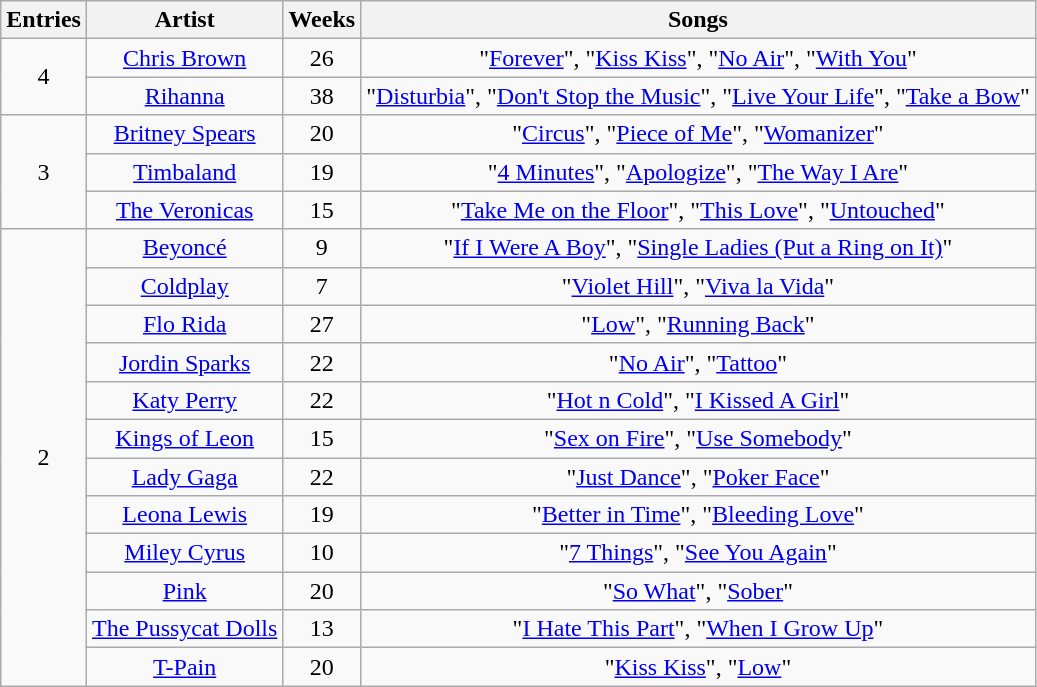<table class="wikitable sortable" style="text-align: center;">
<tr>
<th>Entries</th>
<th>Artist</th>
<th>Weeks</th>
<th>Songs</th>
</tr>
<tr>
<td rowspan="2" style="text-align:center">4</td>
<td><a href='#'>Chris Brown</a></td>
<td>26</td>
<td>"<a href='#'>Forever</a>", "<a href='#'>Kiss Kiss</a>", "<a href='#'>No Air</a>", "<a href='#'>With You</a>"</td>
</tr>
<tr>
<td><a href='#'>Rihanna</a></td>
<td>38</td>
<td>"<a href='#'>Disturbia</a>", "<a href='#'>Don't Stop the Music</a>", "<a href='#'>Live Your Life</a>", "<a href='#'>Take a Bow</a>"</td>
</tr>
<tr>
<td rowspan="3" style="text-align:center">3</td>
<td><a href='#'>Britney Spears</a></td>
<td>20</td>
<td>"<a href='#'>Circus</a>", "<a href='#'>Piece of Me</a>", "<a href='#'>Womanizer</a>"</td>
</tr>
<tr>
<td><a href='#'>Timbaland</a></td>
<td>19</td>
<td>"<a href='#'>4 Minutes</a>", "<a href='#'>Apologize</a>", "<a href='#'>The Way I Are</a>"</td>
</tr>
<tr>
<td><a href='#'>The Veronicas</a></td>
<td>15</td>
<td>"<a href='#'>Take Me on the Floor</a>", "<a href='#'>This Love</a>", "<a href='#'>Untouched</a>"</td>
</tr>
<tr>
<td rowspan="12" style="text-align:center">2</td>
<td><a href='#'>Beyoncé</a></td>
<td>9</td>
<td>"<a href='#'>If I Were A Boy</a>", "<a href='#'>Single Ladies (Put a Ring on It)</a>"</td>
</tr>
<tr>
<td><a href='#'>Coldplay</a></td>
<td>7</td>
<td>"<a href='#'>Violet Hill</a>", "<a href='#'>Viva la Vida</a>"</td>
</tr>
<tr>
<td><a href='#'>Flo Rida</a></td>
<td>27</td>
<td>"<a href='#'>Low</a>", "<a href='#'>Running Back</a>"</td>
</tr>
<tr>
<td><a href='#'>Jordin Sparks</a></td>
<td>22</td>
<td>"<a href='#'>No Air</a>", "<a href='#'>Tattoo</a>"</td>
</tr>
<tr>
<td><a href='#'>Katy Perry</a></td>
<td>22</td>
<td>"<a href='#'>Hot n Cold</a>", "<a href='#'>I Kissed A Girl</a>"</td>
</tr>
<tr>
<td><a href='#'>Kings of Leon</a></td>
<td>15</td>
<td>"<a href='#'>Sex on Fire</a>", "<a href='#'>Use Somebody</a>"</td>
</tr>
<tr>
<td><a href='#'>Lady Gaga</a></td>
<td>22</td>
<td>"<a href='#'>Just Dance</a>", "<a href='#'>Poker Face</a>"</td>
</tr>
<tr>
<td><a href='#'>Leona Lewis</a></td>
<td>19</td>
<td>"<a href='#'>Better in Time</a>", "<a href='#'>Bleeding Love</a>"</td>
</tr>
<tr>
<td><a href='#'>Miley Cyrus</a></td>
<td>10</td>
<td>"<a href='#'>7 Things</a>", "<a href='#'>See You Again</a>"</td>
</tr>
<tr>
<td><a href='#'>Pink</a></td>
<td>20</td>
<td>"<a href='#'>So What</a>", "<a href='#'>Sober</a>"</td>
</tr>
<tr>
<td><a href='#'>The Pussycat Dolls</a></td>
<td>13</td>
<td>"<a href='#'>I Hate This Part</a>", "<a href='#'>When I Grow Up</a>"</td>
</tr>
<tr>
<td><a href='#'>T-Pain</a></td>
<td>20</td>
<td>"<a href='#'>Kiss Kiss</a>", "<a href='#'>Low</a>"</td>
</tr>
</table>
